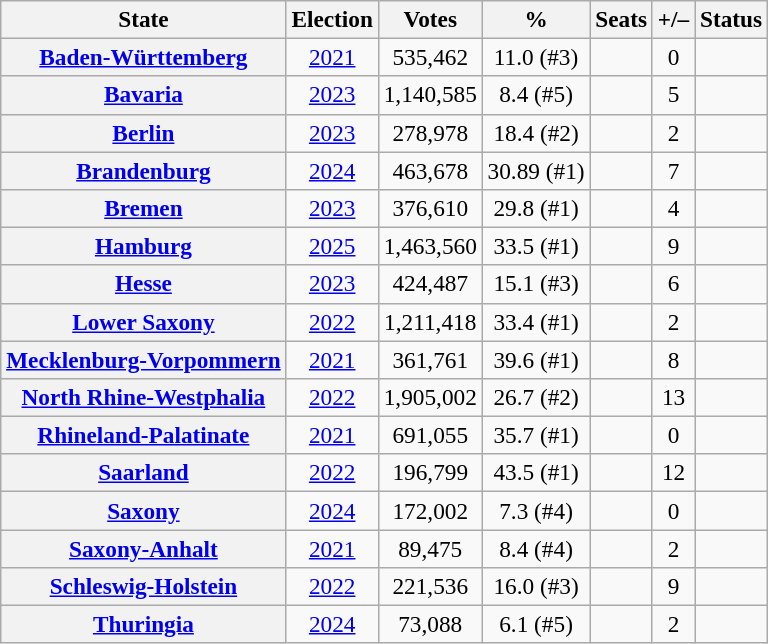<table class="wikitable" style="font-size:97%; text-align:center;">
<tr>
<th>State</th>
<th>Election</th>
<th>Votes</th>
<th>%</th>
<th>Seats</th>
<th>+/–</th>
<th>Status</th>
</tr>
<tr>
<th><a href='#'>Baden-Württemberg</a></th>
<td align=center><a href='#'>2021</a></td>
<td>535,462</td>
<td>11.0 (#3)</td>
<td></td>
<td> 0</td>
<td></td>
</tr>
<tr>
<th><a href='#'>Bavaria</a></th>
<td align=center><a href='#'>2023</a></td>
<td>1,140,585</td>
<td>8.4 (#5)</td>
<td></td>
<td> 5</td>
<td></td>
</tr>
<tr>
<th><a href='#'>Berlin</a></th>
<td align=center><a href='#'>2023</a></td>
<td>278,978</td>
<td>18.4 (#2)</td>
<td></td>
<td> 2</td>
<td></td>
</tr>
<tr>
<th><a href='#'>Brandenburg</a></th>
<td align=center><a href='#'>2024</a></td>
<td>463,678</td>
<td>30.89 (#1)</td>
<td></td>
<td> 7</td>
<td></td>
</tr>
<tr>
<th><a href='#'>Bremen</a></th>
<td align=center><a href='#'>2023</a></td>
<td>376,610</td>
<td>29.8 (#1)</td>
<td></td>
<td> 4</td>
<td></td>
</tr>
<tr>
<th><a href='#'>Hamburg</a></th>
<td align=center><a href='#'>2025</a></td>
<td>1,463,560</td>
<td>33.5 (#1)</td>
<td></td>
<td> 9</td>
<td></td>
</tr>
<tr>
<th><a href='#'>Hesse</a></th>
<td align=center><a href='#'>2023</a></td>
<td>424,487</td>
<td>15.1 (#3)</td>
<td></td>
<td> 6</td>
<td></td>
</tr>
<tr>
<th><a href='#'>Lower Saxony</a></th>
<td data-sort-value="2022-10-09" align=center><a href='#'>2022</a></td>
<td>1,211,418</td>
<td>33.4 (#1)</td>
<td></td>
<td> 2</td>
<td></td>
</tr>
<tr>
<th><a href='#'>Mecklenburg-Vorpommern</a></th>
<td align=center><a href='#'>2021</a></td>
<td>361,761</td>
<td>39.6 (#1)</td>
<td></td>
<td> 8</td>
<td></td>
</tr>
<tr>
<th><a href='#'>North Rhine-Westphalia</a></th>
<td align=center><a href='#'>2022</a></td>
<td>1,905,002</td>
<td>26.7 (#2)</td>
<td></td>
<td> 13</td>
<td></td>
</tr>
<tr>
<th><a href='#'>Rhineland-Palatinate</a></th>
<td data-sort-value="2022-05-15" align=center><a href='#'>2021</a></td>
<td>691,055</td>
<td>35.7 (#1)</td>
<td></td>
<td> 0</td>
<td></td>
</tr>
<tr>
<th><a href='#'>Saarland</a></th>
<td data-sort-value="2022-03-27" align=center><a href='#'>2022</a></td>
<td>196,799</td>
<td>43.5 (#1)</td>
<td></td>
<td> 12</td>
<td></td>
</tr>
<tr>
<th><a href='#'>Saxony</a></th>
<td align=center><a href='#'>2024</a></td>
<td>172,002</td>
<td>7.3 (#4)</td>
<td></td>
<td> 0</td>
<td></td>
</tr>
<tr>
<th><a href='#'>Saxony-Anhalt</a></th>
<td align=center><a href='#'>2021</a></td>
<td>89,475</td>
<td>8.4 (#4)</td>
<td></td>
<td> 2</td>
<td></td>
</tr>
<tr>
<th><a href='#'>Schleswig-Holstein</a></th>
<td data-sort-value="2022-05-08" align=center><a href='#'>2022</a></td>
<td>221,536</td>
<td>16.0 (#3)</td>
<td></td>
<td> 9</td>
<td></td>
</tr>
<tr>
<th><a href='#'>Thuringia</a></th>
<td align=center><a href='#'>2024</a></td>
<td>73,088</td>
<td>6.1 (#5)</td>
<td></td>
<td> 2</td>
<td></td>
</tr>
</table>
